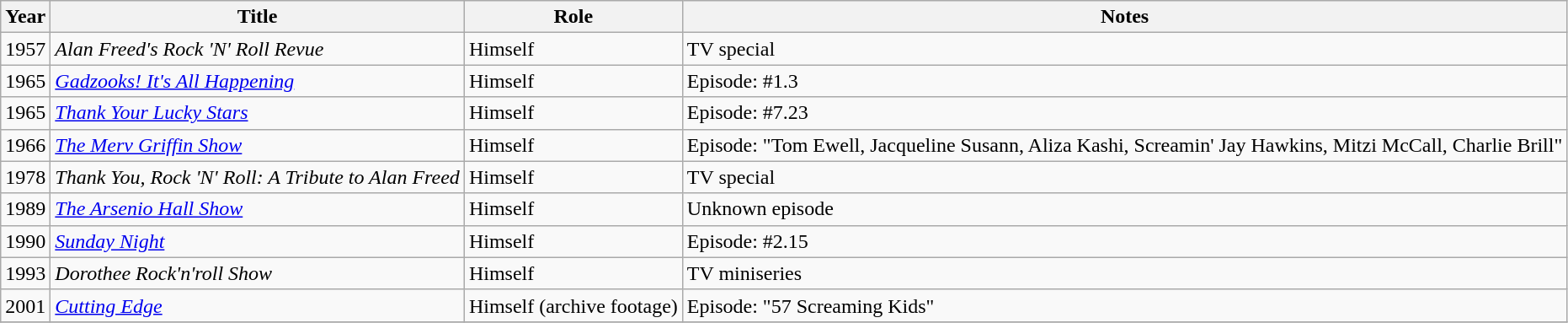<table class="wikitable sortable">
<tr>
<th>Year</th>
<th>Title</th>
<th>Role</th>
<th>Notes</th>
</tr>
<tr>
<td>1957</td>
<td><em>Alan Freed's Rock 'N' Roll Revue</em></td>
<td>Himself</td>
<td>TV special</td>
</tr>
<tr>
<td>1965</td>
<td><em><a href='#'>Gadzooks! It's All Happening</a></em></td>
<td>Himself</td>
<td>Episode: #1.3</td>
</tr>
<tr>
<td>1965</td>
<td><em><a href='#'>Thank Your Lucky Stars</a></em></td>
<td>Himself</td>
<td>Episode: #7.23</td>
</tr>
<tr>
<td>1966</td>
<td><em><a href='#'>The Merv Griffin Show</a></em></td>
<td>Himself</td>
<td>Episode: "Tom Ewell, Jacqueline Susann, Aliza Kashi, Screamin' Jay Hawkins, Mitzi McCall, Charlie Brill"</td>
</tr>
<tr>
<td>1978</td>
<td><em>Thank You, Rock 'N' Roll: A Tribute to Alan Freed</em></td>
<td>Himself</td>
<td>TV special</td>
</tr>
<tr>
<td>1989</td>
<td><em><a href='#'>The Arsenio Hall Show</a></em></td>
<td>Himself</td>
<td>Unknown episode</td>
</tr>
<tr>
<td>1990</td>
<td><em><a href='#'>Sunday Night</a></em></td>
<td>Himself</td>
<td>Episode: #2.15</td>
</tr>
<tr>
<td>1993</td>
<td><em>Dorothee Rock'n'roll Show</em></td>
<td>Himself</td>
<td>TV miniseries</td>
</tr>
<tr>
<td>2001</td>
<td><em><a href='#'>Cutting Edge</a></em></td>
<td>Himself (archive footage)</td>
<td>Episode: "57 Screaming Kids"</td>
</tr>
<tr>
</tr>
</table>
